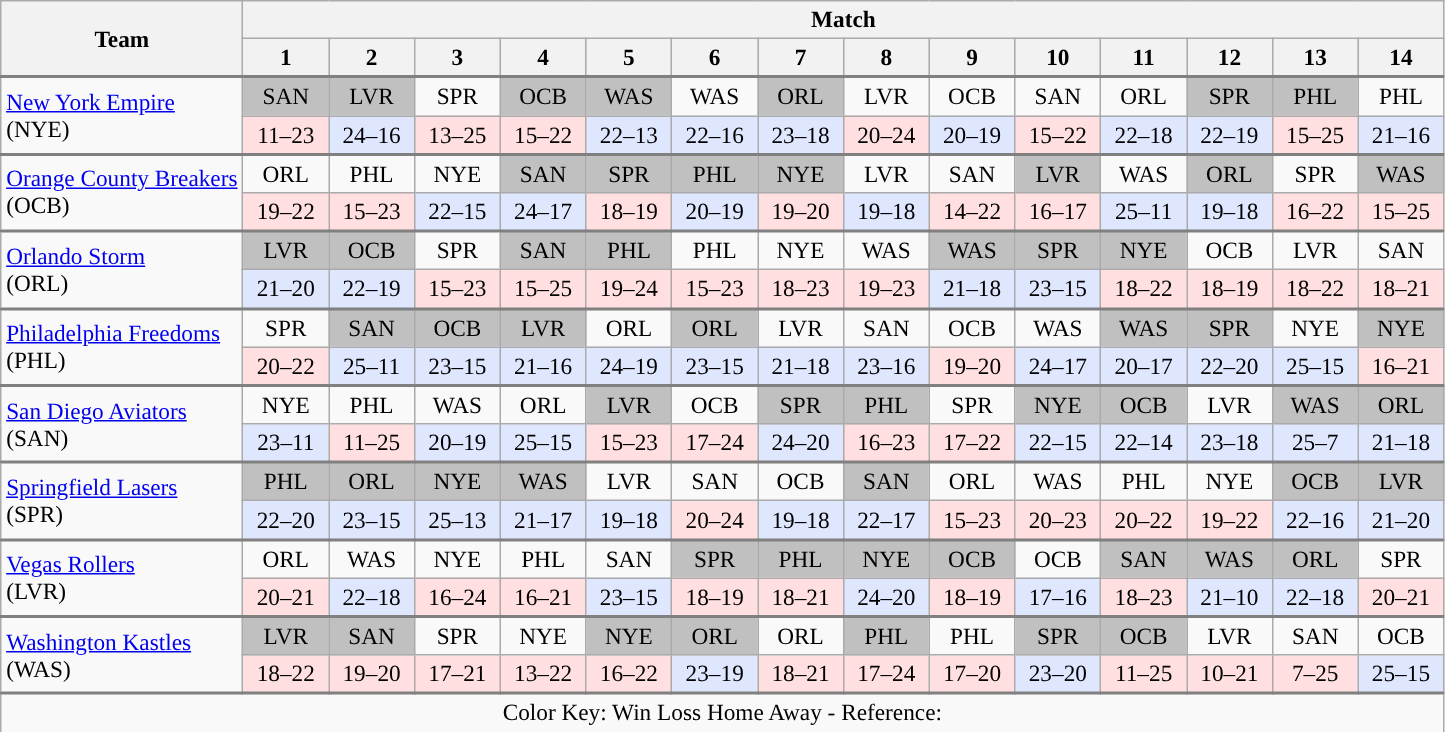<table class="wikitable" style=text-align:center;font-size:97%>
<tr>
<th rowspan="2">Team</th>
<th colspan="14">Match</th>
</tr>
<tr style="background-color:#CCCCCC">
<th width=50>1</th>
<th width=50>2</th>
<th width=50>3</th>
<th width=50>4</th>
<th width=50>5</th>
<th width=50>6</th>
<th width=50>7</th>
<th width=50>8</th>
<th width=50>9</th>
<th width=50>10</th>
<th width=50>11</th>
<th width=50>12</th>
<th width=50>13</th>
<th width=50>14<br></th>
</tr>
<tr style="border-top:2px solid gray;">
<td rowspan="2" align="left"><a href='#'>New York Empire</a> <br> (NYE)</td>
<td bgcolor=#C0C0C0>SAN</td>
<td bgcolor=#C0C0C0>LVR</td>
<td>SPR</td>
<td bgcolor=#C0C0C0>OCB</td>
<td bgcolor=#C0C0C0>WAS</td>
<td>WAS</td>
<td bgcolor=#C0C0C0>ORL</td>
<td>LVR</td>
<td>OCB</td>
<td>SAN</td>
<td>ORL</td>
<td bgcolor=#C0C0C0>SPR</td>
<td bgcolor=#C0C0C0>PHL</td>
<td>PHL</td>
</tr>
<tr>
<td bgcolor=#FFDFDF>11–23</td>
<td bgcolor=#DFE7FF>24–16</td>
<td bgcolor=#FFDFDF>13–25</td>
<td bgcolor=#FFDFDF>15–22</td>
<td bgcolor=#DFE7FF>22–13</td>
<td bgcolor=#DFE7FF>22–16</td>
<td bgcolor=#DFE7FF>23–18</td>
<td bgcolor=#FFDFDF>20–24</td>
<td bgcolor=#DFE7FF>20–19</td>
<td bgcolor=#FFDFDF>15–22</td>
<td bgcolor=#DFE7FF>22–18</td>
<td bgcolor=#DFE7FF>22–19</td>
<td bgcolor=#FFDFDF>15–25</td>
<td bgcolor=#DFE7FF>21–16</td>
</tr>
<tr style="border-top:2px solid gray;">
<td rowspan="2" align="left"><a href='#'>Orange County Breakers</a> <br> (OCB)</td>
<td>ORL</td>
<td>PHL</td>
<td>NYE</td>
<td bgcolor=#C0C0C0>SAN</td>
<td bgcolor=#C0C0C0>SPR</td>
<td bgcolor=#C0C0C0>PHL</td>
<td bgcolor=#C0C0C0>NYE</td>
<td>LVR</td>
<td>SAN</td>
<td bgcolor=#C0C0C0>LVR</td>
<td>WAS</td>
<td bgcolor=#C0C0C0>ORL</td>
<td>SPR</td>
<td bgcolor=#C0C0C0>WAS</td>
</tr>
<tr>
<td bgcolor=#FFDFDF>19–22</td>
<td bgcolor=#FFDFDF>15–23</td>
<td bgcolor=#DFE7FF>22–15</td>
<td bgcolor=#DFE7FF>24–17</td>
<td bgcolor=#FFDFDF>18–19</td>
<td bgcolor=#DFE7FF>20–19</td>
<td bgcolor=#FFDFDF>19–20</td>
<td bgcolor=#DFE7FF>19–18</td>
<td bgcolor=#FFDFDF>14–22</td>
<td bgcolor=#FFDFDF>16–17</td>
<td bgcolor=#DFE7FF>25–11</td>
<td bgcolor=#DFE7FF>19–18</td>
<td bgcolor=#FFDFDF>16–22</td>
<td bgcolor=#FFDFDF>15–25</td>
</tr>
<tr style="border-top:2px solid gray;">
<td rowspan="2" align="left"><a href='#'>Orlando Storm</a> <br> (ORL)</td>
<td bgcolor=#C0C0C0>LVR</td>
<td bgcolor=#C0C0C0>OCB</td>
<td>SPR</td>
<td bgcolor=#C0C0C0>SAN</td>
<td bgcolor=#C0C0C0>PHL</td>
<td>PHL</td>
<td>NYE</td>
<td>WAS</td>
<td bgcolor=#C0C0C0>WAS</td>
<td bgcolor=#C0C0C0>SPR</td>
<td bgcolor=#C0C0C0>NYE</td>
<td>OCB</td>
<td>LVR</td>
<td>SAN</td>
</tr>
<tr>
<td bgcolor=#DFE7FF>21–20</td>
<td bgcolor=#DFE7FF>22–19</td>
<td bgcolor=#FFDFDF>15–23</td>
<td bgcolor=#FFDFDF>15–25</td>
<td bgcolor=#FFDFDF>19–24</td>
<td bgcolor=#FFDFDF>15–23</td>
<td bgcolor=#FFDFDF>18–23</td>
<td bgcolor=#FFDFDF>19–23</td>
<td bgcolor=#DFE7FF>21–18</td>
<td bgcolor=#DFE7FF>23–15</td>
<td bgcolor=#FFDFDF>18–22</td>
<td bgcolor=#FFDFDF>18–19</td>
<td bgcolor=#FFDFDF>18–22</td>
<td bgcolor=#FFDFDF>18–21</td>
</tr>
<tr style="border-top:2px solid gray;">
<td rowspan="2" align="left"><a href='#'>Philadelphia Freedoms</a> <br> (PHL)</td>
<td>SPR</td>
<td bgcolor=#C0C0C0>SAN</td>
<td bgcolor=#C0C0C0>OCB</td>
<td bgcolor=#C0C0C0>LVR</td>
<td>ORL</td>
<td bgcolor=#C0C0C0>ORL</td>
<td>LVR</td>
<td>SAN</td>
<td>OCB</td>
<td>WAS</td>
<td bgcolor=#C0C0C0>WAS</td>
<td bgcolor=#C0C0C0>SPR</td>
<td>NYE</td>
<td bgcolor=#C0C0C0>NYE</td>
</tr>
<tr>
<td bgcolor=#FFDFDF>20–22</td>
<td bgcolor=#DFE7FF>25–11</td>
<td bgcolor=#DFE7FF>23–15</td>
<td bgcolor=#DFE7FF>21–16</td>
<td bgcolor=#DFE7FF>24–19</td>
<td bgcolor=#DFE7FF>23–15</td>
<td bgcolor=#DFE7FF>21–18</td>
<td bgcolor=#DFE7FF>23–16</td>
<td bgcolor=#FFDFDF>19–20</td>
<td bgcolor=#DFE7FF>24–17</td>
<td bgcolor=#DFE7FF>20–17</td>
<td bgcolor=#DFE7FF>22–20</td>
<td bgcolor=#DFE7FF>25–15</td>
<td bgcolor=#FFDFDF>16–21</td>
</tr>
<tr style="border-top:2px solid gray;">
<td rowspan="2" align="left"><a href='#'>San Diego Aviators</a> <br> (SAN)</td>
<td>NYE</td>
<td>PHL</td>
<td>WAS</td>
<td>ORL</td>
<td bgcolor=#C0C0C0>LVR</td>
<td>OCB</td>
<td bgcolor=#C0C0C0>SPR</td>
<td bgcolor=#C0C0C0>PHL</td>
<td>SPR</td>
<td bgcolor=#C0C0C0>NYE</td>
<td bgcolor=#C0C0C0>OCB</td>
<td>LVR</td>
<td bgcolor=#C0C0C0>WAS</td>
<td bgcolor=#C0C0C0>ORL</td>
</tr>
<tr>
<td bgcolor=#DFE7FF>23–11</td>
<td bgcolor=#FFDFDF>11–25</td>
<td bgcolor=#DFE7FF>20–19</td>
<td bgcolor=#DFE7FF>25–15</td>
<td bgcolor=#FFDFDF>15–23</td>
<td bgcolor=#FFDFDF>17–24</td>
<td bgcolor=#DFE7FF>24–20</td>
<td bgcolor=#FFDFDF>16–23</td>
<td bgcolor=#FFDFDF>17–22</td>
<td bgcolor=#DFE7FF>22–15</td>
<td bgcolor=#DFE7FF>22–14</td>
<td bgcolor=#DFE7FF>23–18</td>
<td bgcolor=#DFE7FF>25–7</td>
<td bgcolor=#DFE7FF>21–18</td>
</tr>
<tr style="border-top:2px solid gray;">
<td rowspan="2" align="left"><a href='#'>Springfield Lasers</a> <br> (SPR)</td>
<td bgcolor=#C0C0C0>PHL</td>
<td bgcolor=#C0C0C0>ORL</td>
<td bgcolor=#C0C0C0>NYE</td>
<td bgcolor=#C0C0C0>WAS</td>
<td>LVR</td>
<td>SAN</td>
<td>OCB</td>
<td bgcolor=#C0C0C0>SAN</td>
<td>ORL</td>
<td>WAS</td>
<td>PHL</td>
<td>NYE</td>
<td bgcolor=#C0C0C0>OCB</td>
<td bgcolor=#C0C0C0>LVR</td>
</tr>
<tr>
<td bgcolor=#DFE7FF>22–20</td>
<td bgcolor=#DFE7FF>23–15</td>
<td bgcolor=#DFE7FF>25–13</td>
<td bgcolor=#DFE7FF>21–17</td>
<td bgcolor=#DFE7FF>19–18</td>
<td bgcolor=#FFDFDF>20–24</td>
<td bgcolor=#DFE7FF>19–18</td>
<td bgcolor=#DFE7FF>22–17</td>
<td bgcolor=#FFDFDF>15–23</td>
<td bgcolor=#FFDFDF>20–23</td>
<td bgcolor=#FFDFDF>20–22</td>
<td bgcolor=#FFDFDF>19–22</td>
<td bgcolor=#DFE7FF>22–16</td>
<td bgcolor=#DFE7FF>21–20</td>
</tr>
<tr style="border-top:2px solid gray;">
<td rowspan="2" align="left"><a href='#'>Vegas Rollers</a> <br> (LVR)</td>
<td>ORL</td>
<td>WAS</td>
<td>NYE</td>
<td>PHL</td>
<td>SAN</td>
<td bgcolor=#C0C0C0>SPR</td>
<td bgcolor=#C0C0C0>PHL</td>
<td bgcolor=#C0C0C0>NYE</td>
<td bgcolor=#C0C0C0>OCB</td>
<td>OCB</td>
<td bgcolor=#C0C0C0>SAN</td>
<td bgcolor=#C0C0C0>WAS</td>
<td bgcolor=#C0C0C0>ORL</td>
<td>SPR</td>
</tr>
<tr>
<td bgcolor=#FFDFDF>20–21</td>
<td bgcolor=#DFE7FF>22–18</td>
<td bgcolor=#FFDFDF>16–24</td>
<td bgcolor=#FFDFDF>16–21</td>
<td bgcolor=#DFE7FF>23–15</td>
<td bgcolor=#FFDFDF>18–19</td>
<td bgcolor=#FFDFDF>18–21</td>
<td bgcolor=#DFE7FF>24–20</td>
<td bgcolor=#FFDFDF>18–19</td>
<td bgcolor=#DFE7FF>17–16</td>
<td bgcolor=#FFDFDF>18–23</td>
<td bgcolor=#DFE7FF>21–10</td>
<td bgcolor=#DFE7FF>22–18</td>
<td bgcolor=#FFDFDF>20–21</td>
</tr>
<tr style="border-top:2px solid gray;">
<td rowspan="2" align="left"><a href='#'>Washington Kastles</a> <br> (WAS)</td>
<td bgcolor=#C0C0C0>LVR</td>
<td bgcolor=#C0C0C0>SAN</td>
<td>SPR</td>
<td>NYE</td>
<td bgcolor=#C0C0C0>NYE</td>
<td bgcolor=#C0C0C0>ORL</td>
<td>ORL</td>
<td bgcolor=#C0C0C0>PHL</td>
<td>PHL</td>
<td bgcolor=#C0C0C0>SPR</td>
<td bgcolor=#C0C0C0>OCB</td>
<td>LVR</td>
<td>SAN</td>
<td>OCB</td>
</tr>
<tr>
<td bgcolor=#FFDFDF>18–22</td>
<td bgcolor=#FFDFDF>19–20</td>
<td bgcolor=#FFDFDF>17–21</td>
<td bgcolor=#FFDFDF>13–22</td>
<td bgcolor=#FFDFDF>16–22</td>
<td bgcolor=#DFE7FF>23–19</td>
<td bgcolor=#FFDFDF>18–21</td>
<td bgcolor=#FFDFDF>17–24</td>
<td bgcolor=#FFDFDF>17–20</td>
<td bgcolor=#DFE7FF>23–20</td>
<td bgcolor=#FFDFDF>11–25</td>
<td bgcolor=#FFDFDF>10–21</td>
<td bgcolor=#FFDFDF>7–25</td>
<td bgcolor=#DFE7FF>25–15</td>
</tr>
<tr style="border-top:2px solid gray;">
<td colspan="15">Color Key: <span>Win</span>  <span>Loss</span>  <span>Home</span>  <span>Away</span> - Reference:</td>
</tr>
</table>
